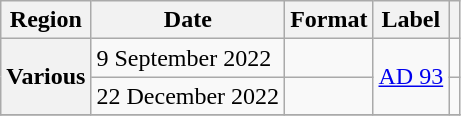<table class="wikitable sortable plainrowheaders">
<tr>
<th scope="col">Region</th>
<th scope="col">Date</th>
<th scope="col">Format</th>
<th scope="col">Label</th>
<th scope="col"></th>
</tr>
<tr>
<th scope="row" rowspan="2">Various</th>
<td>9 September 2022</td>
<td></td>
<td rowspan="2"><a href='#'>AD 93</a></td>
<td align=center></td>
</tr>
<tr>
<td>22 December 2022</td>
<td></td>
<td align=center></td>
</tr>
<tr>
</tr>
</table>
